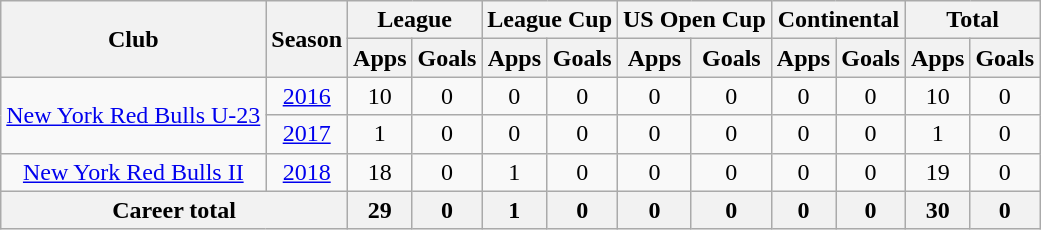<table class="wikitable" style="text-align: center;">
<tr>
<th rowspan="2">Club</th>
<th rowspan="2">Season</th>
<th colspan="2">League</th>
<th colspan="2">League Cup</th>
<th colspan="2">US Open Cup</th>
<th colspan="2">Continental</th>
<th colspan="2">Total</th>
</tr>
<tr>
<th>Apps</th>
<th>Goals</th>
<th>Apps</th>
<th>Goals</th>
<th>Apps</th>
<th>Goals</th>
<th>Apps</th>
<th>Goals</th>
<th>Apps</th>
<th>Goals</th>
</tr>
<tr>
<td rowspan="2"><a href='#'>New York Red Bulls U-23</a></td>
<td><a href='#'>2016</a></td>
<td>10</td>
<td>0</td>
<td>0</td>
<td>0</td>
<td>0</td>
<td>0</td>
<td>0</td>
<td>0</td>
<td>10</td>
<td>0</td>
</tr>
<tr>
<td><a href='#'>2017</a></td>
<td>1</td>
<td>0</td>
<td>0</td>
<td>0</td>
<td>0</td>
<td>0</td>
<td>0</td>
<td>0</td>
<td>1</td>
<td>0</td>
</tr>
<tr>
<td rowspan="1"><a href='#'>New York Red Bulls II</a></td>
<td><a href='#'>2018</a></td>
<td>18</td>
<td>0</td>
<td>1</td>
<td>0</td>
<td>0</td>
<td>0</td>
<td>0</td>
<td>0</td>
<td>19</td>
<td>0</td>
</tr>
<tr>
<th colspan="2">Career total</th>
<th>29</th>
<th>0</th>
<th>1</th>
<th>0</th>
<th>0</th>
<th>0</th>
<th>0</th>
<th>0</th>
<th>30</th>
<th>0</th>
</tr>
</table>
